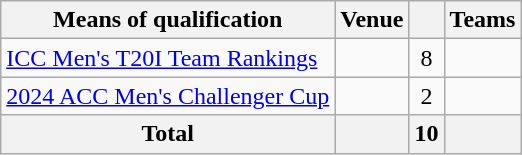<table class="wikitable">
<tr>
<th>Means of qualification</th>
<th>Venue</th>
<th></th>
<th>Teams</th>
</tr>
<tr>
<td><a href='#'>ICC Men's T20I Team Rankings</a></td>
<td></td>
<td style="text-align:center">8</td>
<td></td>
</tr>
<tr>
<td><a href='#'>2024 ACC Men's Challenger Cup</a></td>
<td></td>
<td style="text-align:center">2</td>
<td></td>
</tr>
<tr>
<th><strong>Total</strong></th>
<th></th>
<th><strong>10</strong></th>
<th></th>
</tr>
</table>
